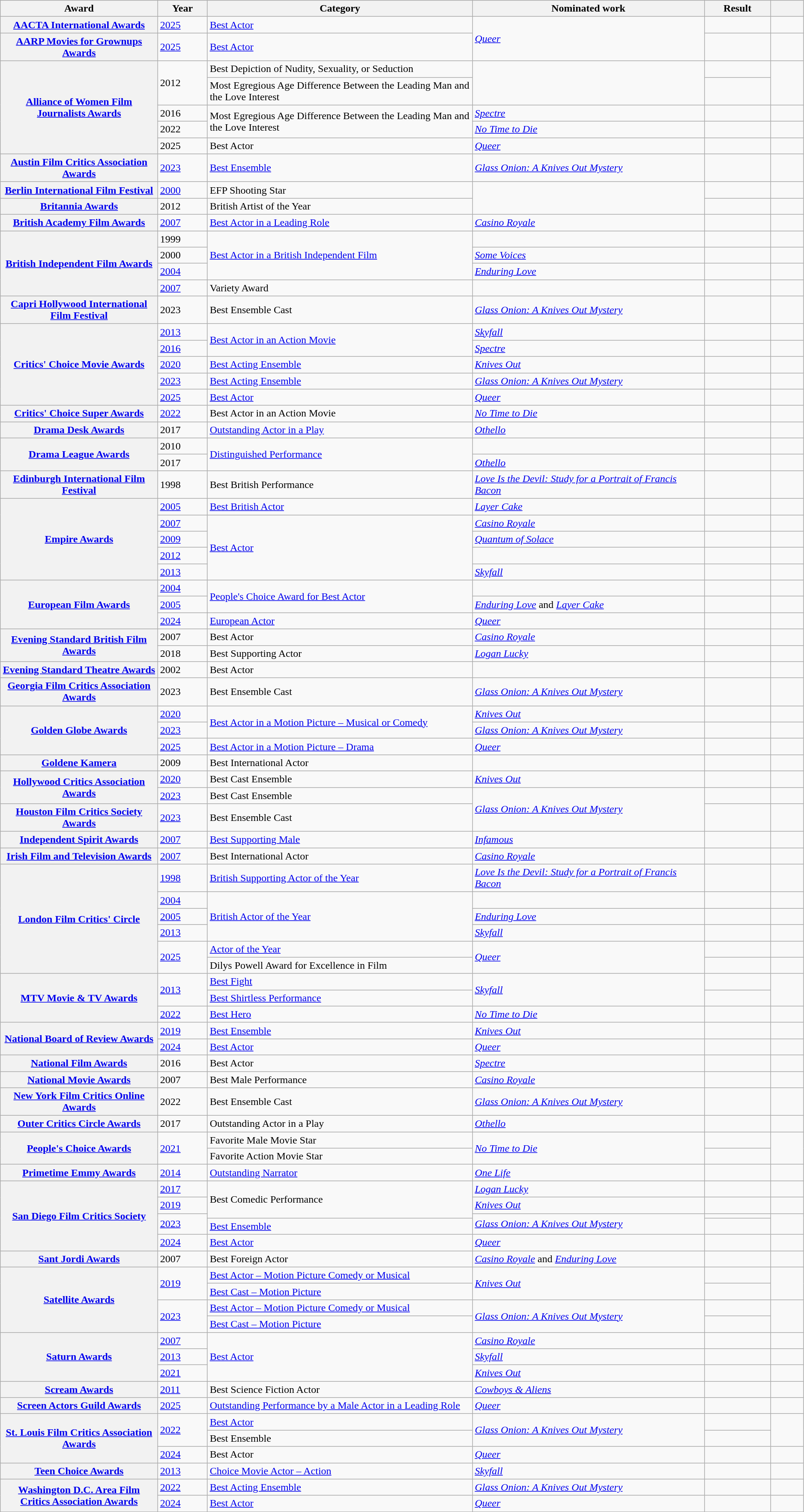<table class="wikitable sortable plainrowheaders" style="width:99%;">
<tr>
<th scope="col" style="width:19%;">Award</th>
<th scope="col" style="width:6%;">Year</th>
<th scope="col" style="width:32%;">Category</th>
<th scope="col" style="width:28%;">Nominated work</th>
<th scope="col" style="width:8%;">Result</th>
<th scope="col" style="width:4%;" class="unsortable"></th>
</tr>
<tr>
<th scope="row"><a href='#'>AACTA International Awards</a></th>
<td><a href='#'>2025</a></td>
<td><a href='#'>Best Actor</a></td>
<td rowspan="2"><em><a href='#'>Queer</a></em></td>
<td></td>
<td style="text-align:center;"></td>
</tr>
<tr>
<th scope="row"><a href='#'>AARP Movies for Grownups Awards</a></th>
<td><a href='#'>2025</a></td>
<td><a href='#'>Best Actor</a></td>
<td></td>
<td style="text-align:center;"></td>
</tr>
<tr>
<th scope="row" rowspan="5"><a href='#'>Alliance of Women Film Journalists Awards</a></th>
<td rowspan="2">2012</td>
<td>Best Depiction of Nudity, Sexuality, or Seduction</td>
<td rowspan="2"></td>
<td></td>
<td style="text-align:center;" rowspan="2"></td>
</tr>
<tr>
<td>Most Egregious Age Difference Between the Leading Man and the Love Interest</td>
<td></td>
</tr>
<tr>
<td>2016</td>
<td rowspan="2">Most Egregious Age Difference Between the Leading Man and the Love Interest</td>
<td><em><a href='#'>Spectre</a></em></td>
<td></td>
<td style="text-align:center;"></td>
</tr>
<tr>
<td>2022</td>
<td><em><a href='#'>No Time to Die</a></em></td>
<td></td>
<td style="text-align:center;"></td>
</tr>
<tr>
<td>2025</td>
<td>Best Actor</td>
<td><em><a href='#'>Queer</a></em></td>
<td></td>
<td style="text-align:center;"></td>
</tr>
<tr>
<th scope="row"><a href='#'>Austin Film Critics Association Awards</a></th>
<td><a href='#'>2023</a></td>
<td><a href='#'>Best Ensemble</a></td>
<td><em><a href='#'>Glass Onion: A Knives Out Mystery</a></em></td>
<td></td>
<td style="text-align:center;"></td>
</tr>
<tr>
<th scope="row"><a href='#'>Berlin International Film Festival</a></th>
<td><a href='#'>2000</a></td>
<td>EFP Shooting Star</td>
<td rowspan="2"></td>
<td></td>
<td style="text-align:center;"></td>
</tr>
<tr>
<th scope="row"><a href='#'>Britannia Awards</a></th>
<td>2012</td>
<td>British Artist of the Year</td>
<td></td>
<td style="text-align:center;"></td>
</tr>
<tr>
<th scope="row"><a href='#'>British Academy Film Awards</a></th>
<td><a href='#'>2007</a></td>
<td><a href='#'>Best Actor in a Leading Role</a></td>
<td><em><a href='#'>Casino Royale</a></em></td>
<td></td>
<td style="text-align:center;"></td>
</tr>
<tr>
<th scope="row" rowspan="4"><a href='#'>British Independent Film Awards</a></th>
<td>1999</td>
<td rowspan="3"><a href='#'>Best Actor in a British Independent Film</a></td>
<td></td>
<td></td>
<td style="text-align:center;"></td>
</tr>
<tr>
<td>2000</td>
<td><em><a href='#'>Some Voices</a></em></td>
<td></td>
<td style="text-align:center;"></td>
</tr>
<tr>
<td><a href='#'>2004</a></td>
<td><em><a href='#'>Enduring Love</a></em></td>
<td></td>
<td style="text-align:center;"></td>
</tr>
<tr>
<td><a href='#'>2007</a></td>
<td>Variety Award</td>
<td></td>
<td></td>
<td style="text-align:center;"></td>
</tr>
<tr>
<th scope="row"><a href='#'>Capri Hollywood International Film Festival</a></th>
<td>2023</td>
<td>Best Ensemble Cast</td>
<td><em><a href='#'>Glass Onion: A Knives Out Mystery</a></em></td>
<td></td>
<td style="text-align:center;"></td>
</tr>
<tr>
<th scope="row" rowspan="5"><a href='#'>Critics' Choice Movie Awards</a></th>
<td><a href='#'>2013</a></td>
<td rowspan="2"><a href='#'>Best Actor in an Action Movie</a></td>
<td><em><a href='#'>Skyfall</a></em></td>
<td></td>
<td style="text-align:center;"></td>
</tr>
<tr>
<td><a href='#'>2016</a></td>
<td><em><a href='#'>Spectre</a></em></td>
<td></td>
<td style="text-align:center;"></td>
</tr>
<tr>
<td><a href='#'>2020</a></td>
<td><a href='#'>Best Acting Ensemble</a></td>
<td><em><a href='#'>Knives Out</a></em></td>
<td></td>
<td style="text-align:center;"></td>
</tr>
<tr>
<td><a href='#'>2023</a></td>
<td><a href='#'>Best Acting Ensemble</a></td>
<td><em><a href='#'>Glass Onion: A Knives Out Mystery</a></em></td>
<td></td>
<td style="text-align:center;"></td>
</tr>
<tr>
<td><a href='#'>2025</a></td>
<td><a href='#'>Best Actor</a></td>
<td><em><a href='#'>Queer</a></em></td>
<td></td>
<td style="text-align:center;"></td>
</tr>
<tr>
<th scope="row"><a href='#'>Critics' Choice Super Awards</a></th>
<td><a href='#'>2022</a></td>
<td>Best Actor in an Action Movie</td>
<td><em><a href='#'>No Time to Die</a></em></td>
<td></td>
<td style="text-align:center;"></td>
</tr>
<tr>
<th scope="row"><a href='#'>Drama Desk Awards</a></th>
<td>2017</td>
<td><a href='#'>Outstanding Actor in a Play</a></td>
<td><em><a href='#'>Othello</a></em></td>
<td></td>
<td style="text-align:center;"></td>
</tr>
<tr>
<th scope="row" rowspan="2"><a href='#'>Drama League Awards</a></th>
<td>2010</td>
<td rowspan="2"><a href='#'>Distinguished Performance</a></td>
<td></td>
<td></td>
<td style="text-align:center;"></td>
</tr>
<tr>
<td>2017</td>
<td><em><a href='#'>Othello</a></em></td>
<td></td>
<td style="text-align:center;"></td>
</tr>
<tr>
<th scope="row"><a href='#'>Edinburgh International Film Festival</a></th>
<td>1998</td>
<td>Best British Performance</td>
<td><em><a href='#'>Love Is the Devil: Study for a Portrait of Francis Bacon</a></em></td>
<td></td>
<td style="text-align:center;"></td>
</tr>
<tr>
<th scope="row" rowspan="5"><a href='#'>Empire Awards</a></th>
<td><a href='#'>2005</a></td>
<td><a href='#'>Best British Actor</a></td>
<td><em><a href='#'>Layer Cake</a></em></td>
<td></td>
<td style="text-align:center;"></td>
</tr>
<tr>
<td><a href='#'>2007</a></td>
<td rowspan="4"><a href='#'>Best Actor</a></td>
<td><em><a href='#'>Casino Royale</a></em></td>
<td></td>
<td style="text-align:center;"></td>
</tr>
<tr>
<td><a href='#'>2009</a></td>
<td><em><a href='#'>Quantum of Solace</a></em></td>
<td></td>
<td style="text-align:center;"></td>
</tr>
<tr>
<td><a href='#'>2012</a></td>
<td></td>
<td></td>
<td style="text-align:center;"></td>
</tr>
<tr>
<td><a href='#'>2013</a></td>
<td><em><a href='#'>Skyfall</a></em></td>
<td></td>
<td style="text-align:center;"></td>
</tr>
<tr>
<th rowspan="3" scope="row"><a href='#'>European Film Awards</a></th>
<td><a href='#'>2004</a></td>
<td rowspan="2"><a href='#'>People's Choice Award for Best Actor</a></td>
<td></td>
<td></td>
<td style="text-align:center;"></td>
</tr>
<tr>
<td><a href='#'>2005</a></td>
<td><em><a href='#'>Enduring Love</a></em> and <em><a href='#'>Layer Cake</a></em></td>
<td></td>
<td style="text-align:center;"></td>
</tr>
<tr>
<td><a href='#'>2024</a></td>
<td><a href='#'>European Actor</a></td>
<td><em><a href='#'>Queer</a></em></td>
<td></td>
<td align="center"></td>
</tr>
<tr>
<th scope="row" rowspan="2"><a href='#'>Evening Standard British Film Awards</a></th>
<td>2007</td>
<td>Best Actor</td>
<td><em><a href='#'>Casino Royale</a></em></td>
<td></td>
<td style="text-align:center;"></td>
</tr>
<tr>
<td>2018</td>
<td>Best Supporting Actor</td>
<td><em><a href='#'>Logan Lucky</a></em></td>
<td></td>
<td style="text-align:center;"></td>
</tr>
<tr>
<th scope="row"><a href='#'>Evening Standard Theatre Awards</a></th>
<td>2002</td>
<td>Best Actor</td>
<td></td>
<td></td>
<td style="text-align:center;"></td>
</tr>
<tr>
<th scope="row"><a href='#'>Georgia Film Critics Association Awards</a></th>
<td>2023</td>
<td>Best Ensemble Cast</td>
<td><em><a href='#'>Glass Onion: A Knives Out Mystery</a></em></td>
<td></td>
<td style="text-align:center;"></td>
</tr>
<tr>
<th scope="row" rowspan="3"><a href='#'>Golden Globe Awards</a></th>
<td><a href='#'>2020</a></td>
<td rowspan="2"><a href='#'>Best Actor in a Motion Picture – Musical or Comedy</a></td>
<td><em><a href='#'>Knives Out</a></em></td>
<td></td>
<td style="text-align:center;"></td>
</tr>
<tr>
<td><a href='#'>2023</a></td>
<td><em><a href='#'>Glass Onion: A Knives Out Mystery</a></em></td>
<td></td>
<td style="text-align:center;"></td>
</tr>
<tr>
<td><a href='#'>2025</a></td>
<td><a href='#'>Best Actor in a Motion Picture – Drama</a></td>
<td><em><a href='#'>Queer</a></em></td>
<td></td>
<td style=text-align:center></td>
</tr>
<tr>
<th scope="row"><a href='#'>Goldene Kamera</a></th>
<td>2009</td>
<td>Best International Actor</td>
<td></td>
<td></td>
<td style="text-align:center;"></td>
</tr>
<tr>
<th scope="row" rowspan="2"><a href='#'>Hollywood Critics Association Awards</a></th>
<td><a href='#'>2020</a></td>
<td>Best Cast Ensemble</td>
<td><em><a href='#'>Knives Out</a></em></td>
<td></td>
<td style="text-align:center;"></td>
</tr>
<tr>
<td><a href='#'>2023</a></td>
<td>Best Cast Ensemble</td>
<td rowspan="2"><em><a href='#'>Glass Onion: A Knives Out Mystery</a></em></td>
<td></td>
<td style="text-align:center;"></td>
</tr>
<tr>
<th scope="row"><a href='#'>Houston Film Critics Society Awards</a></th>
<td><a href='#'>2023</a></td>
<td>Best Ensemble Cast</td>
<td></td>
<td style="text-align:center;"></td>
</tr>
<tr>
<th scope="row"><a href='#'>Independent Spirit Awards</a></th>
<td><a href='#'>2007</a></td>
<td><a href='#'>Best Supporting Male</a></td>
<td><em><a href='#'>Infamous</a></em></td>
<td></td>
<td style="text-align:center;"></td>
</tr>
<tr>
<th scope="row"><a href='#'>Irish Film and Television Awards</a></th>
<td><a href='#'>2007</a></td>
<td>Best International Actor</td>
<td><em><a href='#'>Casino Royale</a></em></td>
<td></td>
<td style="text-align:center;"></td>
</tr>
<tr>
<th rowspan="6" scope="row"><a href='#'>London Film Critics' Circle</a></th>
<td><a href='#'>1998</a></td>
<td><a href='#'>British Supporting Actor of the Year</a></td>
<td><em><a href='#'>Love Is the Devil: Study for a Portrait of Francis Bacon</a></em></td>
<td></td>
<td style="text-align:center;"></td>
</tr>
<tr>
<td><a href='#'>2004</a></td>
<td rowspan="3"><a href='#'>British Actor of the Year</a></td>
<td></td>
<td></td>
<td style="text-align:center;"></td>
</tr>
<tr>
<td><a href='#'>2005</a></td>
<td><em><a href='#'>Enduring Love</a></em></td>
<td></td>
<td style="text-align:center;"></td>
</tr>
<tr>
<td><a href='#'>2013</a></td>
<td><em><a href='#'>Skyfall</a></em></td>
<td></td>
<td style="text-align:center;"></td>
</tr>
<tr>
<td rowspan="2"><a href='#'>2025</a></td>
<td><a href='#'>Actor of the Year</a></td>
<td rowspan="2"><em><a href='#'>Queer</a></em></td>
<td></td>
<td style="text-align:center;"></td>
</tr>
<tr>
<td>Dilys Powell Award for Excellence in Film</td>
<td></td>
<td style="text-align:center;"></td>
</tr>
<tr>
<th scope="row" rowspan="3"><a href='#'>MTV Movie & TV Awards</a></th>
<td rowspan="2"><a href='#'>2013</a></td>
<td><a href='#'>Best Fight</a></td>
<td rowspan="2"><em><a href='#'>Skyfall</a></em></td>
<td></td>
<td style="text-align:center;" rowspan="2"></td>
</tr>
<tr>
<td><a href='#'>Best Shirtless Performance</a></td>
<td></td>
</tr>
<tr>
<td><a href='#'>2022</a></td>
<td><a href='#'>Best Hero</a></td>
<td><em><a href='#'>No Time to Die</a></em></td>
<td></td>
<td style="text-align:center;"></td>
</tr>
<tr>
<th scope="row" rowspan="2"><a href='#'>National Board of Review Awards</a></th>
<td><a href='#'>2019</a></td>
<td><a href='#'>Best Ensemble</a></td>
<td><em><a href='#'>Knives Out</a></em></td>
<td></td>
<td style="text-align:center;"></td>
</tr>
<tr>
<td><a href='#'>2024</a></td>
<td><a href='#'>Best Actor</a></td>
<td><em><a href='#'>Queer</a></em></td>
<td></td>
<td style="text-align:center;"></td>
</tr>
<tr>
<th scope="row"><a href='#'>National Film Awards</a></th>
<td>2016</td>
<td>Best Actor</td>
<td><em><a href='#'>Spectre</a></em></td>
<td></td>
<td style="text-align:center;"></td>
</tr>
<tr>
<th scope="row"><a href='#'>National Movie Awards</a></th>
<td>2007</td>
<td>Best Male Performance</td>
<td><em><a href='#'>Casino Royale</a></em></td>
<td></td>
<td style="text-align:center;"></td>
</tr>
<tr>
<th scope="row"><a href='#'>New York Film Critics Online Awards</a></th>
<td>2022</td>
<td>Best Ensemble Cast</td>
<td><em><a href='#'>Glass Onion: A Knives Out Mystery</a></em></td>
<td></td>
<td style="text-align:center;"></td>
</tr>
<tr>
<th scope="row"><a href='#'>Outer Critics Circle Awards</a></th>
<td>2017</td>
<td>Outstanding Actor in a Play</td>
<td><em><a href='#'>Othello</a></em></td>
<td></td>
<td style="text-align:center;"></td>
</tr>
<tr>
<th scope="row" rowspan="2"><a href='#'>People's Choice Awards</a></th>
<td rowspan="2"><a href='#'>2021</a></td>
<td>Favorite Male Movie Star</td>
<td rowspan="2"><em><a href='#'>No Time to Die</a></em></td>
<td></td>
<td style="text-align:center;" rowspan="2"></td>
</tr>
<tr>
<td>Favorite Action Movie Star</td>
<td></td>
</tr>
<tr>
<th scope="row"><a href='#'>Primetime Emmy Awards</a></th>
<td><a href='#'>2014</a></td>
<td><a href='#'>Outstanding Narrator</a></td>
<td><em><a href='#'>One Life</a></em></td>
<td></td>
<td style="text-align:center;"></td>
</tr>
<tr>
<th rowspan="5" scope="row"><a href='#'>San Diego Film Critics Society</a></th>
<td><a href='#'>2017</a></td>
<td rowspan="3">Best Comedic Performance</td>
<td><em><a href='#'>Logan Lucky</a></em></td>
<td></td>
<td style="text-align:center;"></td>
</tr>
<tr>
<td><a href='#'>2019</a></td>
<td><em><a href='#'>Knives Out</a></em></td>
<td></td>
<td style="text-align:center;"></td>
</tr>
<tr>
<td rowspan="2"><a href='#'>2023</a></td>
<td rowspan="2"><em><a href='#'>Glass Onion: A Knives Out Mystery</a></em></td>
<td></td>
<td style="text-align:center;" rowspan="2"><br></td>
</tr>
<tr>
<td><a href='#'>Best Ensemble</a></td>
<td></td>
</tr>
<tr>
<td><a href='#'>2024</a></td>
<td><a href='#'>Best Actor</a></td>
<td><em><a href='#'>Queer</a></em></td>
<td></td>
<td style="text-align:center;"></td>
</tr>
<tr>
<th scope="row"><a href='#'>Sant Jordi Awards</a></th>
<td>2007</td>
<td>Best Foreign Actor</td>
<td><em><a href='#'>Casino Royale</a></em> and <em><a href='#'>Enduring Love</a></em></td>
<td></td>
<td style="text-align:center;"></td>
</tr>
<tr>
<th scope="row" rowspan="4"><a href='#'>Satellite Awards</a></th>
<td rowspan="2"><a href='#'>2019</a></td>
<td><a href='#'>Best Actor – Motion Picture Comedy or Musical</a></td>
<td rowspan="2"><em><a href='#'>Knives Out</a></em></td>
<td></td>
<td style="text-align:center;" rowspan="2"></td>
</tr>
<tr>
<td><a href='#'>Best Cast – Motion Picture</a></td>
<td></td>
</tr>
<tr>
<td rowspan="2"><a href='#'>2023</a></td>
<td><a href='#'>Best Actor – Motion Picture Comedy or Musical</a></td>
<td rowspan="2"><em><a href='#'>Glass Onion: A Knives Out Mystery</a></em></td>
<td></td>
<td style="text-align:center;" rowspan="2"></td>
</tr>
<tr>
<td><a href='#'>Best Cast – Motion Picture</a></td>
<td></td>
</tr>
<tr>
<th scope="row" rowspan="3"><a href='#'>Saturn Awards</a></th>
<td><a href='#'>2007</a></td>
<td rowspan="3"><a href='#'>Best Actor</a></td>
<td><em><a href='#'>Casino Royale</a></em></td>
<td></td>
<td style="text-align:center;"></td>
</tr>
<tr>
<td><a href='#'>2013</a></td>
<td><em><a href='#'>Skyfall</a></em></td>
<td></td>
<td style="text-align:center;"></td>
</tr>
<tr>
<td><a href='#'>2021</a></td>
<td><em><a href='#'>Knives Out</a></em></td>
<td></td>
<td style="text-align:center;"></td>
</tr>
<tr>
<th scope="row"><a href='#'>Scream Awards</a></th>
<td><a href='#'>2011</a></td>
<td>Best Science Fiction Actor</td>
<td><em><a href='#'>Cowboys & Aliens</a></em></td>
<td></td>
<td style="text-align:center;"></td>
</tr>
<tr>
<th scope="row"><a href='#'>Screen Actors Guild Awards</a></th>
<td><a href='#'>2025</a></td>
<td><a href='#'>Outstanding Performance by a Male Actor in a Leading Role</a></td>
<td><em><a href='#'>Queer</a></em></td>
<td></td>
<td style="text-align:center;"></td>
</tr>
<tr>
<th scope="row" rowspan="3"><a href='#'>St. Louis Film Critics Association Awards</a></th>
<td rowspan="2"><a href='#'>2022</a></td>
<td><a href='#'>Best Actor</a></td>
<td rowspan="2"><em><a href='#'>Glass Onion: A Knives Out Mystery</a></em></td>
<td></td>
<td style="text-align:center;" rowspan="2"><br></td>
</tr>
<tr>
<td>Best Ensemble</td>
<td></td>
</tr>
<tr>
<td><a href='#'>2024</a></td>
<td>Best Actor</td>
<td><em><a href='#'>Queer</a></em></td>
<td></td>
<td style="text-align:center;"></td>
</tr>
<tr>
<th scope="row"><a href='#'>Teen Choice Awards</a></th>
<td><a href='#'>2013</a></td>
<td><a href='#'>Choice Movie Actor – Action</a></td>
<td><em><a href='#'>Skyfall</a></em></td>
<td></td>
<td style="text-align:center;"></td>
</tr>
<tr>
<th scope="row" rowspan="2"><a href='#'>Washington D.C. Area Film Critics Association Awards</a></th>
<td><a href='#'>2022</a></td>
<td><a href='#'>Best Acting Ensemble</a></td>
<td><em><a href='#'>Glass Onion: A Knives Out Mystery</a></em></td>
<td></td>
<td style="text-align:center;"></td>
</tr>
<tr>
<td><a href='#'>2024</a></td>
<td><a href='#'>Best Actor</a></td>
<td><em><a href='#'>Queer</a></em></td>
<td></td>
<td style="text-align:center;"></td>
</tr>
</table>
